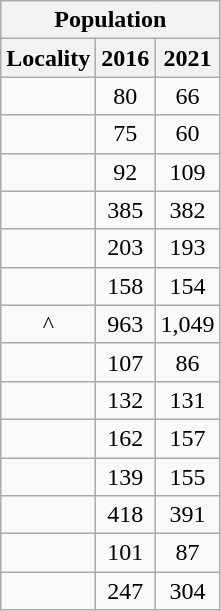<table class="wikitable" style="text-align:center;">
<tr>
<th colspan="3" style="text-align:center;  font-weight:bold">Population</th>
</tr>
<tr>
<th style="text-align:center; background:  font-weight:bold">Locality</th>
<th style="text-align:center; background:  font-weight:bold"><strong>2016</strong></th>
<th style="text-align:center; background:  font-weight:bold"><strong>2021</strong></th>
</tr>
<tr>
<td></td>
<td>80</td>
<td>66</td>
</tr>
<tr>
<td></td>
<td>75</td>
<td>60</td>
</tr>
<tr>
<td></td>
<td>92</td>
<td>109</td>
</tr>
<tr>
<td></td>
<td>385</td>
<td>382</td>
</tr>
<tr>
<td></td>
<td>203</td>
<td>193</td>
</tr>
<tr>
<td></td>
<td>158</td>
<td>154</td>
</tr>
<tr>
<td>^</td>
<td>963</td>
<td>1,049</td>
</tr>
<tr>
<td></td>
<td>107</td>
<td>86</td>
</tr>
<tr>
<td></td>
<td>132</td>
<td>131</td>
</tr>
<tr>
<td></td>
<td>162</td>
<td>157</td>
</tr>
<tr>
<td></td>
<td>139</td>
<td>155</td>
</tr>
<tr>
<td></td>
<td>418</td>
<td>391</td>
</tr>
<tr>
<td></td>
<td>101</td>
<td>87</td>
</tr>
<tr>
<td></td>
<td>247</td>
<td>304</td>
</tr>
</table>
